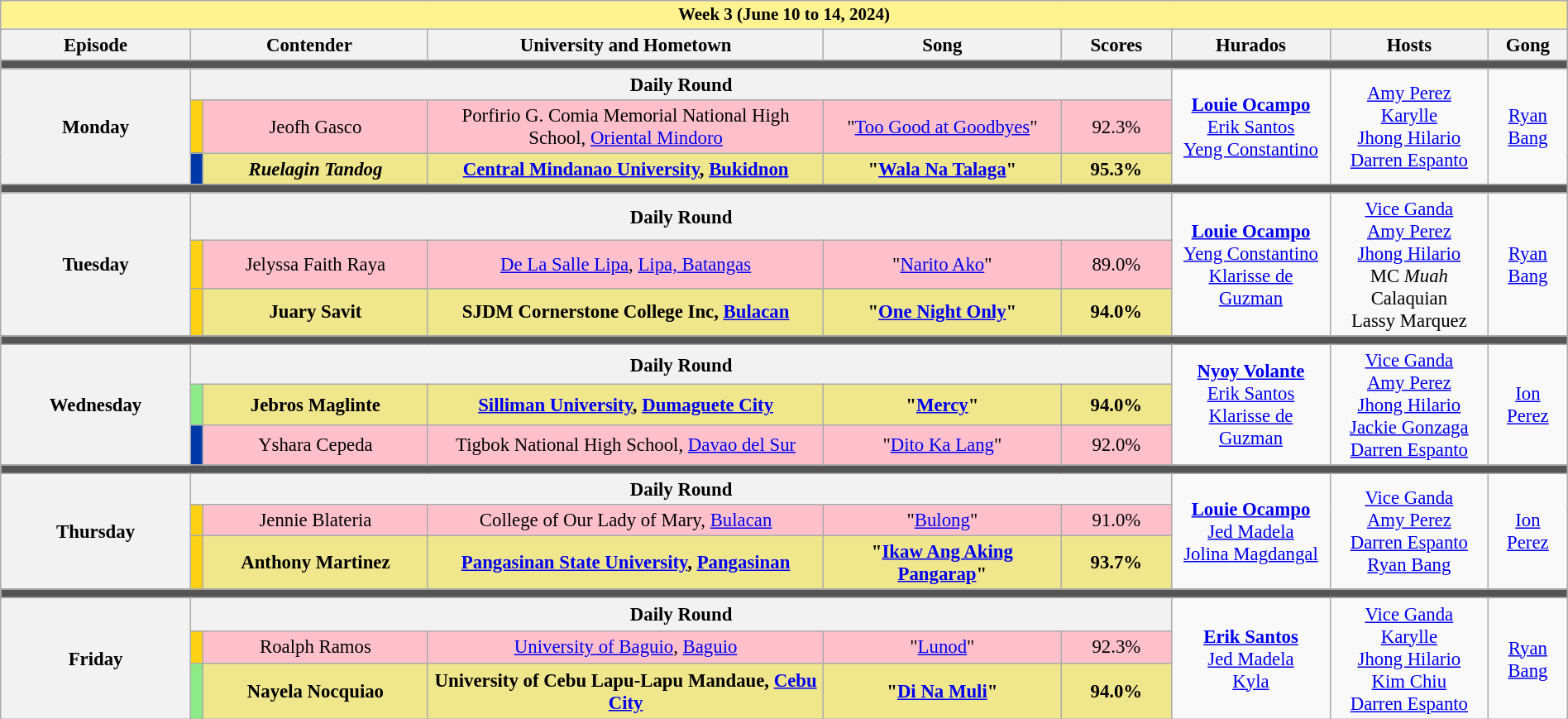<table class="wikitable mw-collapsible mw-collapsed" style="width:100%; text-align:center; font-size:95%;">
<tr>
<th colspan="9" style="background-color:#fff291;font-size:14px">Week 3 (June 10 to 14, 2024)</th>
</tr>
<tr>
<th width="12%">Episode</th>
<th colspan="2" width="15%">Contender</th>
<th width="25%">University and Hometown</th>
<th width="15%">Song</th>
<th width="7%">Scores</th>
<th width="10%">Hurados</th>
<th width="10%">Hosts</th>
<th width="05%">Gong</th>
</tr>
<tr>
<td colspan="9" style="background:#555;"></td>
</tr>
<tr>
<th rowspan="3">Monday<br></th>
<th colspan="5">Daily Round</th>
<td rowspan="3"><strong><a href='#'>Louie Ocampo</a></strong><br><a href='#'>Erik Santos</a><br><a href='#'>Yeng Constantino</a></td>
<td rowspan="3"><a href='#'>Amy Perez</a><br><a href='#'>Karylle</a><br><a href='#'>Jhong Hilario</a><br><a href='#'>Darren Espanto</a></td>
<td rowspan="3"><a href='#'>Ryan Bang</a></td>
</tr>
<tr style="background:pink">
<td style="background:#FCD116"></td>
<td>Jeofh Gasco</td>
<td>Porfirio G. Comia Memorial National High School, <a href='#'>Oriental Mindoro</a></td>
<td>"<a href='#'>Too Good at Goodbyes</a>"</td>
<td>92.3%</td>
</tr>
<tr style="background:Khaki">
<td style="background:#0038A8"></td>
<td><strong><em>Ruelagin Tandog</em></strong></td>
<td><strong><a href='#'>Central Mindanao University</a>, <a href='#'>Bukidnon</a></strong></td>
<td><strong>"<a href='#'>Wala Na Talaga</a>"</strong></td>
<td><strong>95.3%</strong></td>
</tr>
<tr>
<td colspan="9" style="background:#555;"></td>
</tr>
<tr>
<th rowspan="3">Tuesday<br></th>
<th colspan="5">Daily Round</th>
<td rowspan="3"><strong><a href='#'>Louie Ocampo</a></strong><br><a href='#'>Yeng Constantino</a><br><a href='#'>Klarisse de Guzman</a></td>
<td rowspan="3"><a href='#'>Vice Ganda</a><br><a href='#'>Amy Perez</a><br><a href='#'>Jhong Hilario</a><br>MC <em>Muah</em> Calaquian<br>Lassy Marquez</td>
<td rowspan="3"><a href='#'>Ryan Bang</a></td>
</tr>
<tr style="background:pink">
<td style="background:#FCD116"></td>
<td>Jelyssa Faith Raya</td>
<td><a href='#'>De La Salle Lipa</a>, <a href='#'>Lipa, Batangas</a></td>
<td>"<a href='#'>Narito Ako</a>"</td>
<td>89.0%</td>
</tr>
<tr style="background:Khaki">
<td style="background:#FCD116"></td>
<td><strong>Juary Savit</strong></td>
<td><strong>SJDM Cornerstone College Inc, <a href='#'>Bulacan</a></strong></td>
<td><strong>"<a href='#'>One Night Only</a>"</strong></td>
<td><strong>94.0%</strong></td>
</tr>
<tr>
<td colspan="9" style="background:#555;"></td>
</tr>
<tr>
<th rowspan="3">Wednesday<br></th>
<th colspan="5">Daily Round</th>
<td rowspan="3"><strong><a href='#'>Nyoy Volante</a></strong><br><a href='#'>Erik Santos</a><br><a href='#'>Klarisse de Guzman</a></td>
<td rowspan="3"><a href='#'>Vice Ganda</a><br><a href='#'>Amy Perez</a><br><a href='#'>Jhong Hilario</a><br><a href='#'>Jackie Gonzaga</a><br><a href='#'>Darren Espanto</a></td>
<td rowspan="3"><a href='#'>Ion Perez</a></td>
</tr>
<tr style="background:Khaki">
<td style="background:#8deb87"></td>
<td><strong>Jebros Maglinte</strong></td>
<td><strong><a href='#'>Silliman University</a>, <a href='#'>Dumaguete City</a></strong></td>
<td><strong>"<a href='#'>Mercy</a>"</strong></td>
<td><strong>94.0%</strong></td>
</tr>
<tr style="background:pink">
<td style="background:#0038A8"></td>
<td>Yshara Cepeda</td>
<td>Tigbok National High School, <a href='#'>Davao del Sur</a></td>
<td>"<a href='#'>Dito Ka Lang</a>"</td>
<td>92.0%</td>
</tr>
<tr>
<td colspan="9" style="background:#555;"></td>
</tr>
<tr>
<th rowspan="3">Thursday<br></th>
<th colspan="5">Daily Round</th>
<td rowspan="3"><strong><a href='#'>Louie Ocampo</a></strong><br><a href='#'>Jed Madela</a><br><a href='#'>Jolina Magdangal</a></td>
<td rowspan="3"><a href='#'>Vice Ganda</a><br><a href='#'>Amy Perez</a><br><a href='#'>Darren Espanto</a><br><a href='#'>Ryan Bang</a></td>
<td rowspan="3"><a href='#'>Ion Perez</a></td>
</tr>
<tr style="background:pink">
<td style="background:#FCD116"></td>
<td>Jennie Blateria</td>
<td>College of Our Lady of Mary, <a href='#'>Bulacan</a></td>
<td>"<a href='#'>Bulong</a>"</td>
<td>91.0%</td>
</tr>
<tr style="background:Khaki">
<td style="background:#FCD116"></td>
<td><strong>Anthony Martinez</strong></td>
<td><strong><a href='#'>Pangasinan State University</a>, <a href='#'>Pangasinan</a></strong></td>
<td><strong>"<a href='#'>Ikaw Ang Aking Pangarap</a>"</strong></td>
<td><strong>93.7%</strong></td>
</tr>
<tr>
<td colspan="9" style="background:#555;"></td>
</tr>
<tr>
<th rowspan="3">Friday<br></th>
<th colspan="5">Daily Round</th>
<td rowspan="3"><strong><a href='#'>Erik Santos</a></strong><br><a href='#'>Jed Madela</a><br><a href='#'>Kyla</a></td>
<td rowspan="3"><a href='#'>Vice Ganda</a><br><a href='#'>Karylle</a><br><a href='#'>Jhong Hilario</a><br><a href='#'>Kim Chiu</a><br><a href='#'>Darren Espanto</a></td>
<td rowspan="3"><a href='#'>Ryan Bang</a></td>
</tr>
<tr style="background:pink">
<td style="background:#FCD116"></td>
<td>Roalph Ramos</td>
<td><a href='#'>University of Baguio</a>, <a href='#'>Baguio</a></td>
<td>"<a href='#'>Lunod</a>"</td>
<td>92.3%</td>
</tr>
<tr style="background:Khaki">
<td style="background:#8deb87"></td>
<td><strong>Nayela Nocquiao</strong></td>
<td><strong>University of Cebu Lapu-Lapu Mandaue, <a href='#'>Cebu City</a></strong></td>
<td><strong>"<a href='#'>Di Na Muli</a>"</strong></td>
<td><strong>94.0%</strong></td>
</tr>
</table>
